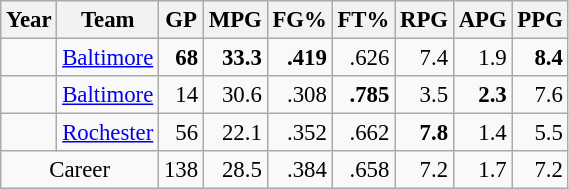<table class="wikitable sortable" style="font-size:95%; text-align:right;">
<tr>
<th>Year</th>
<th>Team</th>
<th>GP</th>
<th>MPG</th>
<th>FG%</th>
<th>FT%</th>
<th>RPG</th>
<th>APG</th>
<th>PPG</th>
</tr>
<tr>
<td style="text-align:left;"></td>
<td style="text-align:left;"><a href='#'>Baltimore</a></td>
<td><strong>68</strong></td>
<td><strong>33.3</strong></td>
<td><strong>.419</strong></td>
<td>.626</td>
<td>7.4</td>
<td>1.9</td>
<td><strong>8.4</strong></td>
</tr>
<tr>
<td style="text-align:left;"></td>
<td style="text-align:left;"><a href='#'>Baltimore</a></td>
<td>14</td>
<td>30.6</td>
<td>.308</td>
<td><strong>.785</strong></td>
<td>3.5</td>
<td><strong>2.3</strong></td>
<td>7.6</td>
</tr>
<tr>
<td style="text-align:left;"></td>
<td style="text-align:left;"><a href='#'>Rochester</a></td>
<td>56</td>
<td>22.1</td>
<td>.352</td>
<td>.662</td>
<td><strong>7.8</strong></td>
<td>1.4</td>
<td>5.5</td>
</tr>
<tr>
<td colspan="2" style="text-align:center;">Career</td>
<td>138</td>
<td>28.5</td>
<td>.384</td>
<td>.658</td>
<td>7.2</td>
<td>1.7</td>
<td>7.2</td>
</tr>
</table>
